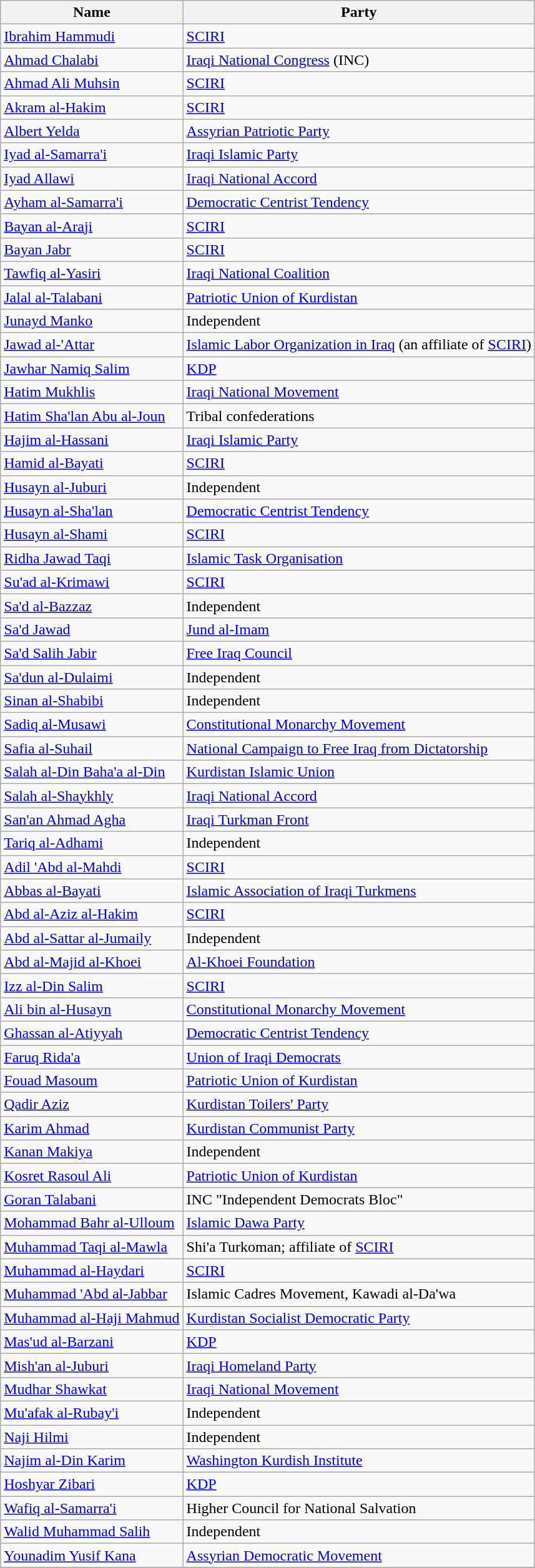<table class="wikitable">
<tr>
<th>Name</th>
<th>Party</th>
</tr>
<tr>
<td><a href='#'>Ibrahim Hammudi</a></td>
<td><a href='#'>SCIRI</a></td>
</tr>
<tr>
<td><a href='#'>Ahmad Chalabi</a></td>
<td><a href='#'>Iraqi National Congress</a> (INC)</td>
</tr>
<tr>
<td><a href='#'>Ahmad Ali Muhsin</a></td>
<td><a href='#'>SCIRI</a></td>
</tr>
<tr>
<td><a href='#'>Akram al-Hakim</a></td>
<td><a href='#'>SCIRI</a></td>
</tr>
<tr>
<td><a href='#'>Albert Yelda</a></td>
<td><a href='#'>Assyrian Patriotic Party</a></td>
</tr>
<tr>
<td><a href='#'>Iyad al-Samarra'i</a></td>
<td><a href='#'>Iraqi Islamic Party</a></td>
</tr>
<tr>
<td><a href='#'>Iyad Allawi</a></td>
<td><a href='#'>Iraqi National Accord</a></td>
</tr>
<tr>
<td><a href='#'>Ayham al-Samarra'i</a></td>
<td><a href='#'>Democratic Centrist Tendency</a></td>
</tr>
<tr>
<td><a href='#'>Bayan al-Araji</a></td>
<td><a href='#'>SCIRI</a></td>
</tr>
<tr>
<td><a href='#'>Bayan Jabr</a></td>
<td><a href='#'>SCIRI</a></td>
</tr>
<tr>
<td><a href='#'>Tawfiq al-Yasiri</a></td>
<td><a href='#'>Iraqi National Coalition</a></td>
</tr>
<tr>
<td><a href='#'>Jalal al-Talabani</a></td>
<td><a href='#'>Patriotic Union of Kurdistan</a></td>
</tr>
<tr>
<td><a href='#'>Junayd Manko</a></td>
<td>Independent</td>
</tr>
<tr>
<td><a href='#'>Jawad al-'Attar</a></td>
<td><a href='#'>Islamic Labor Organization in Iraq</a> (an affiliate of <a href='#'>SCIRI</a>)</td>
</tr>
<tr>
<td><a href='#'>Jawhar Namiq Salim</a></td>
<td><a href='#'>KDP</a></td>
</tr>
<tr>
<td><a href='#'>Hatim Mukhlis</a></td>
<td><a href='#'>Iraqi National Movement</a></td>
</tr>
<tr>
<td><a href='#'>Hatim Sha'lan Abu al-Joun</a></td>
<td>Tribal confederations</td>
</tr>
<tr>
<td><a href='#'>Hajim al-Hassani</a></td>
<td><a href='#'>Iraqi Islamic Party</a></td>
</tr>
<tr>
<td><a href='#'>Hamid al-Bayati</a></td>
<td><a href='#'>SCIRI</a></td>
</tr>
<tr>
<td><a href='#'>Husayn al-Juburi</a></td>
<td>Independent</td>
</tr>
<tr>
<td><a href='#'>Husayn al-Sha'lan</a></td>
<td><a href='#'>Democratic Centrist Tendency</a></td>
</tr>
<tr>
<td><a href='#'>Husayn al-Shami</a></td>
<td><a href='#'>SCIRI</a></td>
</tr>
<tr>
<td><a href='#'>Ridha Jawad Taqi</a></td>
<td><a href='#'>Islamic Task Organisation</a></td>
</tr>
<tr>
<td><a href='#'>Su'ad al-Krimawi</a></td>
<td><a href='#'>SCIRI</a></td>
</tr>
<tr>
<td><a href='#'>Sa'd al-Bazzaz</a></td>
<td>Independent</td>
</tr>
<tr>
<td><a href='#'>Sa'd Jawad</a></td>
<td><a href='#'>Jund al-Imam</a></td>
</tr>
<tr>
<td><a href='#'>Sa'd Salih Jabir</a></td>
<td><a href='#'>Free Iraq Council</a></td>
</tr>
<tr>
<td><a href='#'>Sa'dun al-Dulaimi</a></td>
<td>Independent</td>
</tr>
<tr>
<td><a href='#'>Sinan al-Shabibi</a></td>
<td>Independent</td>
</tr>
<tr>
<td><a href='#'>Sadiq al-Musawi</a></td>
<td><a href='#'>Constitutional Monarchy Movement</a></td>
</tr>
<tr>
<td><a href='#'>Safia al-Suhail</a></td>
<td><a href='#'>National Campaign to Free Iraq from Dictatorship</a></td>
</tr>
<tr>
<td><a href='#'>Salah al-Din Baha'a al-Din</a></td>
<td><a href='#'>Kurdistan Islamic Union</a></td>
</tr>
<tr>
<td><a href='#'>Salah al-Shaykhly</a></td>
<td><a href='#'>Iraqi National Accord</a></td>
</tr>
<tr>
<td><a href='#'>San'an Ahmad Agha</a></td>
<td><a href='#'>Iraqi Turkman Front</a></td>
</tr>
<tr>
<td><a href='#'>Tariq al-Adhami</a></td>
<td>Independent</td>
</tr>
<tr>
<td><a href='#'>Adil 'Abd al-Mahdi</a></td>
<td><a href='#'>SCIRI</a></td>
</tr>
<tr>
<td><a href='#'>Abbas al-Bayati</a></td>
<td><a href='#'>Islamic Association of Iraqi Turkmens</a></td>
</tr>
<tr>
<td><a href='#'>Abd al-Aziz al-Hakim</a></td>
<td><a href='#'>SCIRI</a></td>
</tr>
<tr>
<td><a href='#'>Abd al-Sattar al-Jumaily</a></td>
<td>Independent</td>
</tr>
<tr>
<td><a href='#'>Abd al-Majid al-Khoei</a></td>
<td><a href='#'>Al-Khoei Foundation</a></td>
</tr>
<tr>
<td><a href='#'>Izz al-Din Salim</a></td>
<td><a href='#'>SCIRI</a></td>
</tr>
<tr>
<td><a href='#'>Ali bin al-Husayn</a></td>
<td><a href='#'>Constitutional Monarchy Movement</a></td>
</tr>
<tr>
<td><a href='#'>Ghassan al-Atiyyah</a></td>
<td><a href='#'>Democratic Centrist Tendency</a></td>
</tr>
<tr>
<td><a href='#'>Faruq Rida'a</a></td>
<td><a href='#'>Union of Iraqi Democrats</a></td>
</tr>
<tr>
<td><a href='#'>Fouad Masoum</a></td>
<td><a href='#'>Patriotic Union of Kurdistan</a></td>
</tr>
<tr>
<td><a href='#'>Qadir Aziz</a></td>
<td><a href='#'>Kurdistan Toilers' Party</a></td>
</tr>
<tr>
<td><a href='#'>Karim Ahmad</a></td>
<td><a href='#'>Kurdistan Communist Party</a></td>
</tr>
<tr>
<td><a href='#'>Kanan Makiya</a></td>
<td>Independent</td>
</tr>
<tr>
<td><a href='#'>Kosret Rasoul Ali</a></td>
<td><a href='#'>Patriotic Union of Kurdistan</a></td>
</tr>
<tr>
<td><a href='#'>Goran Talabani</a></td>
<td>INC "Independent Democrats Bloc"</td>
</tr>
<tr>
<td><a href='#'>Mohammad Bahr al-Ulloum</a></td>
<td><a href='#'>Islamic Dawa Party</a></td>
</tr>
<tr>
<td><a href='#'>Muhammad Taqi al-Mawla</a></td>
<td>Shi'a Turkoman; affiliate of <a href='#'>SCIRI</a></td>
</tr>
<tr>
<td><a href='#'>Muhammad al-Haydari</a></td>
<td><a href='#'>SCIRI</a></td>
</tr>
<tr>
<td><a href='#'>Muhammad 'Abd al-Jabbar</a></td>
<td>Islamic Cadres Movement, Kawadi al-Da'wa</td>
</tr>
<tr>
<td><a href='#'>Muhammad al-Haji Mahmud</a></td>
<td><a href='#'>Kurdistan Socialist Democratic Party</a></td>
</tr>
<tr>
<td><a href='#'>Mas'ud al-Barzani</a></td>
<td><a href='#'>KDP</a></td>
</tr>
<tr>
<td><a href='#'>Mish'an al-Juburi</a></td>
<td><a href='#'>Iraqi Homeland Party</a></td>
</tr>
<tr>
<td><a href='#'>Mudhar Shawkat</a></td>
<td><a href='#'>Iraqi National Movement</a></td>
</tr>
<tr>
<td><a href='#'>Mu'afak al-Rubay'i</a></td>
<td>Independent</td>
</tr>
<tr>
<td><a href='#'>Naji Hilmi</a></td>
<td>Independent</td>
</tr>
<tr>
<td><a href='#'>Najim al-Din Karim</a></td>
<td><a href='#'>Washington Kurdish Institute</a></td>
</tr>
<tr>
<td><a href='#'>Hoshyar Zibari</a></td>
<td><a href='#'>KDP</a></td>
</tr>
<tr>
<td><a href='#'>Wafiq al-Samarra'i</a></td>
<td>Higher Council for National Salvation</td>
</tr>
<tr>
<td><a href='#'>Walid Muhammad Salih</a></td>
<td>Independent</td>
</tr>
<tr>
<td><a href='#'>Younadim Yusif Kana</a></td>
<td><a href='#'>Assyrian Democratic Movement</a></td>
</tr>
<tr>
</tr>
</table>
